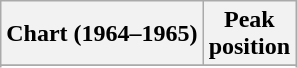<table class="wikitable sortable plainrowheaders" style="text-align:center">
<tr>
<th scope="col">Chart (1964–1965)</th>
<th scope="col">Peak<br> position</th>
</tr>
<tr>
</tr>
<tr>
</tr>
</table>
